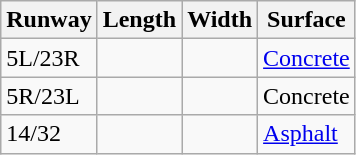<table class="wikitable sortable painrowheaders">
<tr>
<th scope=col>Runway</th>
<th scope=col>Length</th>
<th scope=col>Width</th>
<th scope=col>Surface</th>
</tr>
<tr>
<td>5L/23R</td>
<td></td>
<td></td>
<td><a href='#'>Concrete</a></td>
</tr>
<tr>
<td>5R/23L</td>
<td></td>
<td></td>
<td>Concrete</td>
</tr>
<tr>
<td>14/32</td>
<td></td>
<td></td>
<td><a href='#'>Asphalt</a></td>
</tr>
</table>
